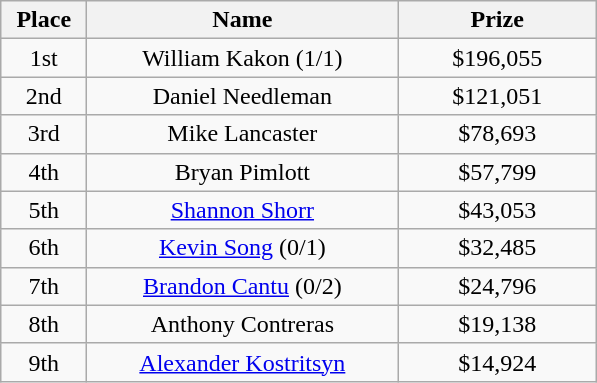<table class="wikitable">
<tr>
<th width="50">Place</th>
<th width="200">Name</th>
<th width="125">Prize</th>
</tr>
<tr>
<td align = "center">1st</td>
<td align = "center">William Kakon (1/1)</td>
<td align = "center">$196,055</td>
</tr>
<tr>
<td align = "center">2nd</td>
<td align = "center">Daniel Needleman</td>
<td align = "center">$121,051</td>
</tr>
<tr>
<td align = "center">3rd</td>
<td align = "center">Mike Lancaster</td>
<td align = "center">$78,693</td>
</tr>
<tr>
<td align = "center">4th</td>
<td align = "center">Bryan Pimlott</td>
<td align = "center">$57,799</td>
</tr>
<tr>
<td align = "center">5th</td>
<td align = "center"><a href='#'>Shannon Shorr</a></td>
<td align = "center">$43,053</td>
</tr>
<tr>
<td align = "center">6th</td>
<td align = "center"><a href='#'>Kevin Song</a> (0/1)</td>
<td align = "center">$32,485</td>
</tr>
<tr>
<td align = "center">7th</td>
<td align = "center"><a href='#'>Brandon Cantu</a> (0/2)</td>
<td align = "center">$24,796</td>
</tr>
<tr>
<td align = "center">8th</td>
<td align = "center">Anthony Contreras</td>
<td align = "center">$19,138</td>
</tr>
<tr>
<td align = "center">9th</td>
<td align = "center"><a href='#'>Alexander Kostritsyn</a></td>
<td align = "center">$14,924</td>
</tr>
</table>
